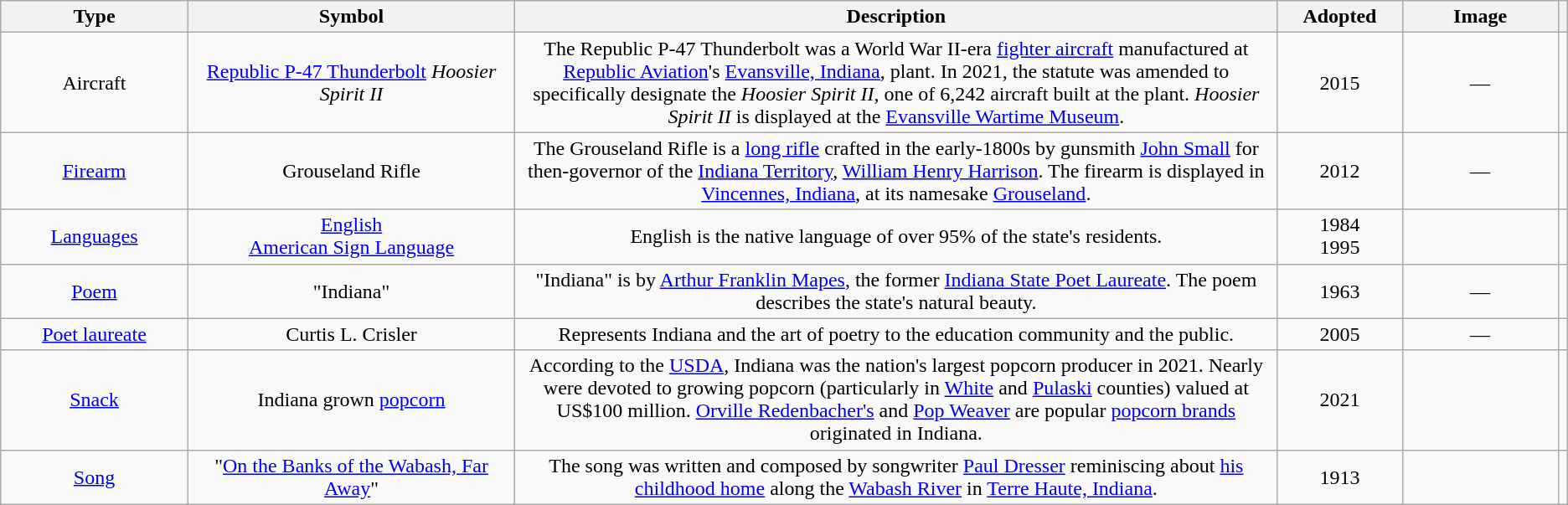<table class="wikitable sortable" style="text-align:center;">
<tr>
<th width=12%>Type</th>
<th width=21%>Symbol</th>
<th width=49% class=unsortable>Description</th>
<th width=8%>Adopted</th>
<th width=10% class=unsortable>Image</th>
<th width=5% class="unsortable"></th>
</tr>
<tr>
<td>Aircraft</td>
<td><a href='#'>Republic P-47 Thunderbolt</a> <em>Hoosier Spirit II</em></td>
<td>The Republic P-47 Thunderbolt was a World War II-era <a href='#'>fighter aircraft</a> manufactured at <a href='#'>Republic Aviation</a>'s <a href='#'>Evansville, Indiana</a>, plant. In 2021, the statute was amended to specifically designate the <em>Hoosier Spirit II</em>, one of 6,242 aircraft built at the plant. <em>Hoosier Spirit II</em> is displayed at the <a href='#'>Evansville Wartime Museum</a>.</td>
<td>2015</td>
<td>—</td>
<td></td>
</tr>
<tr>
<td><a href='#'>Firearm</a></td>
<td>Grouseland Rifle</td>
<td>The Grouseland Rifle is a <a href='#'>long rifle</a> crafted in the early-1800s by gunsmith <a href='#'>John Small</a> for then-governor of the <a href='#'>Indiana Territory</a>, <a href='#'>William Henry Harrison</a>. The firearm is displayed in <a href='#'>Vincennes, Indiana</a>, at its namesake <a href='#'>Grouseland</a>.</td>
<td>2012</td>
<td>—</td>
<td></td>
</tr>
<tr>
<td><a href='#'>Languages</a></td>
<td><a href='#'>English</a><br><a href='#'>American Sign Language</a></td>
<td>English is the native language of over 95% of the state's residents.</td>
<td>1984<br>1995</td>
<td></td>
<td></td>
</tr>
<tr>
<td><a href='#'>Poem</a></td>
<td>"Indiana"</td>
<td>"Indiana" is by <a href='#'>Arthur Franklin Mapes</a>, the former <a href='#'>Indiana State Poet Laureate</a>. The poem describes the state's natural beauty.</td>
<td>1963</td>
<td>—</td>
<td></td>
</tr>
<tr>
<td><a href='#'>Poet laureate</a></td>
<td>Curtis L. Crisler</td>
<td>Represents Indiana and the art of poetry to the education community and the public.</td>
<td>2005</td>
<td>—</td>
<td></td>
</tr>
<tr>
<td><a href='#'>Snack</a></td>
<td>Indiana grown <a href='#'>popcorn</a></td>
<td>According to the <a href='#'>USDA</a>, Indiana was the nation's largest popcorn producer in 2021. Nearly  were devoted to growing popcorn (particularly in <a href='#'>White</a> and <a href='#'>Pulaski</a> counties) valued at US$100 million. <a href='#'>Orville Redenbacher's</a> and <a href='#'>Pop Weaver</a> are popular <a href='#'>popcorn brands</a> originated in Indiana.</td>
<td>2021</td>
<td></td>
<td></td>
</tr>
<tr>
<td><a href='#'>Song</a></td>
<td>"<a href='#'>On the Banks of the Wabash, Far Away</a>"</td>
<td>The song was written and composed by songwriter <a href='#'>Paul Dresser</a> reminiscing about <a href='#'>his childhood home</a> along the <a href='#'>Wabash River</a> in <a href='#'>Terre Haute, Indiana</a>.</td>
<td>1913</td>
<td></td>
<td></td>
</tr>
</table>
